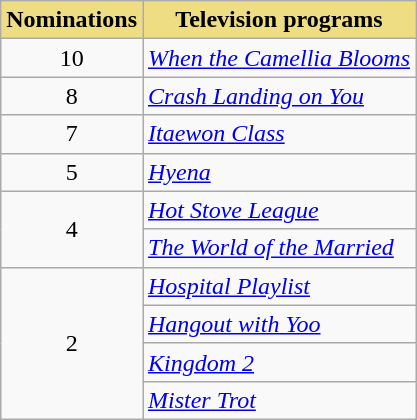<table class="wikitable" align="center">
<tr>
<th style="background:#EEDD82; text-align:center">Nominations</th>
<th style="background:#EEDD82; text-align:center">Television programs</th>
</tr>
<tr>
<td style="text-align:center">10</td>
<td><em><a href='#'>When the Camellia Blooms</a></em></td>
</tr>
<tr>
<td style="text-align:center">8</td>
<td><em><a href='#'>Crash Landing on You</a></em></td>
</tr>
<tr>
<td style="text-align:center">7</td>
<td><em><a href='#'>Itaewon Class</a></em></td>
</tr>
<tr>
<td style="text-align:center">5</td>
<td><em><a href='#'>Hyena</a></em></td>
</tr>
<tr>
<td rowspan="2" style="text-align:center">4</td>
<td><em><a href='#'>Hot Stove League</a></em></td>
</tr>
<tr>
<td><em><a href='#'>The World of the Married</a></em></td>
</tr>
<tr>
<td rowspan="4" style="text-align:center">2</td>
<td><em><a href='#'>Hospital Playlist</a></em></td>
</tr>
<tr>
<td><em><a href='#'>Hangout with Yoo</a></em></td>
</tr>
<tr>
<td><em><a href='#'>Kingdom 2</a></em></td>
</tr>
<tr>
<td><em><a href='#'>Mister Trot</a></em></td>
</tr>
</table>
